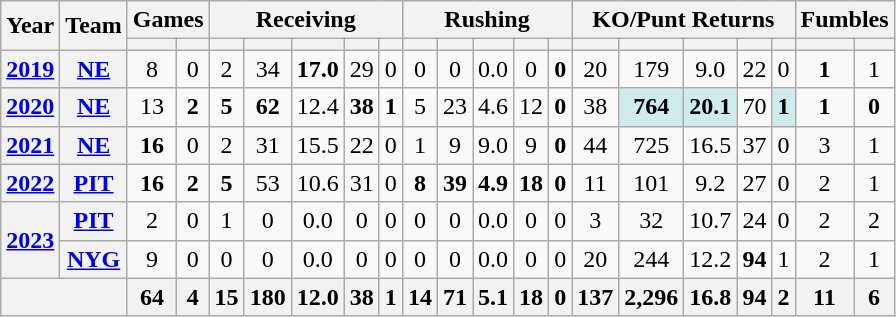<table class="wikitable" style="text-align:center;">
<tr>
<th rowspan="2">Year</th>
<th rowspan="2">Team</th>
<th colspan="2">Games</th>
<th colspan="5">Receiving</th>
<th colspan="5">Rushing</th>
<th colspan="5">KO/Punt Returns</th>
<th colspan="2">Fumbles</th>
</tr>
<tr>
<th></th>
<th></th>
<th></th>
<th></th>
<th></th>
<th></th>
<th></th>
<th></th>
<th></th>
<th></th>
<th></th>
<th></th>
<th></th>
<th></th>
<th></th>
<th></th>
<th></th>
<th></th>
<th></th>
</tr>
<tr>
<th><a href='#'>2019</a></th>
<th><a href='#'>NE</a></th>
<td>8</td>
<td>0</td>
<td>2</td>
<td>34</td>
<td><strong>17.0</strong></td>
<td>29</td>
<td>0</td>
<td>0</td>
<td>0</td>
<td>0.0</td>
<td>0</td>
<td><strong>0</strong></td>
<td>20</td>
<td>179</td>
<td>9.0</td>
<td>22</td>
<td>0</td>
<td><strong>1</strong></td>
<td>1</td>
</tr>
<tr>
<th><a href='#'>2020</a></th>
<th><a href='#'>NE</a></th>
<td>13</td>
<td><strong>2</strong></td>
<td><strong>5</strong></td>
<td><strong>62</strong></td>
<td>12.4</td>
<td><strong>38</strong></td>
<td><strong>1</strong></td>
<td>5</td>
<td>23</td>
<td>4.6</td>
<td>12</td>
<td><strong>0</strong></td>
<td>38</td>
<td style="background:#cfecec;"><strong>764</strong></td>
<td style="background:#cfecec;"><strong>20.1</strong></td>
<td>70</td>
<td style="background:#cfecec;"><strong>1</strong></td>
<td><strong>1</strong></td>
<td><strong>0</strong></td>
</tr>
<tr>
<th><a href='#'>2021</a></th>
<th><a href='#'>NE</a></th>
<td><strong>16</strong></td>
<td>0</td>
<td>2</td>
<td>31</td>
<td>15.5</td>
<td>22</td>
<td>0</td>
<td>1</td>
<td>9</td>
<td>9.0</td>
<td>9</td>
<td><strong>0</strong></td>
<td>44</td>
<td>725</td>
<td>16.5</td>
<td>37</td>
<td>0</td>
<td>3</td>
<td>1</td>
</tr>
<tr>
<th><a href='#'>2022</a></th>
<th><a href='#'>PIT</a></th>
<td><strong>16</strong></td>
<td><strong>2</strong></td>
<td><strong>5</strong></td>
<td>53</td>
<td>10.6</td>
<td>31</td>
<td>0</td>
<td><strong>8</strong></td>
<td><strong>39</strong></td>
<td><strong>4.9</strong></td>
<td><strong>18</strong></td>
<td><strong>0</strong></td>
<td>11</td>
<td>101</td>
<td>9.2</td>
<td>27</td>
<td>0</td>
<td>2</td>
<td>1</td>
</tr>
<tr>
<th rowspan="2"><a href='#'>2023</a></th>
<th><a href='#'>PIT</a></th>
<td>2</td>
<td>0</td>
<td>1</td>
<td>0</td>
<td>0.0</td>
<td>0</td>
<td>0</td>
<td>0</td>
<td>0</td>
<td>0.0</td>
<td>0</td>
<td>0</td>
<td>3</td>
<td>32</td>
<td>10.7</td>
<td>24</td>
<td>0</td>
<td>2</td>
<td>2</td>
</tr>
<tr>
<th><a href='#'>NYG</a></th>
<td>9</td>
<td>0</td>
<td>0</td>
<td>0</td>
<td>0.0</td>
<td>0</td>
<td>0</td>
<td>0</td>
<td>0</td>
<td>0.0</td>
<td>0</td>
<td>0</td>
<td>20</td>
<td>244</td>
<td>12.2</td>
<td><strong>94</strong></td>
<td>1</td>
<td>2</td>
<td>1</td>
</tr>
<tr>
<th colspan="2"></th>
<th>64</th>
<th>4</th>
<th>15</th>
<th>180</th>
<th>12.0</th>
<th>38</th>
<th>1</th>
<th>14</th>
<th>71</th>
<th>5.1</th>
<th>18</th>
<th>0</th>
<th>137</th>
<th>2,296</th>
<th>16.8</th>
<th>94</th>
<th>2</th>
<th>11</th>
<th>6</th>
</tr>
</table>
